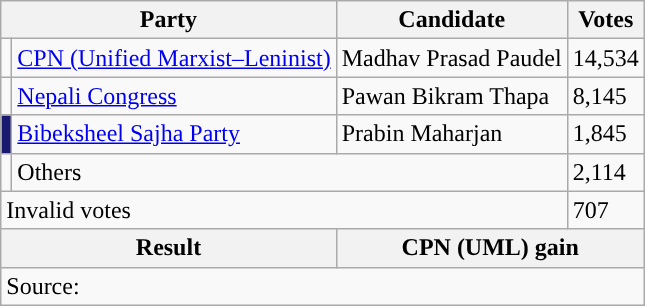<table class="wikitable">
<tr>
<th colspan="2">Party</th>
<th>Candidate</th>
<th>Votes</th>
</tr>
<tr>
<td style="background-color:"></td>
<td><a href='#'>CPN (Unified Marxist–Leninist)</a></td>
<td>Madhav Prasad Paudel</td>
<td>14,534</td>
</tr>
<tr>
<td style="background-color:"></td>
<td><a href='#'>Nepali Congress</a></td>
<td>Pawan Bikram Thapa</td>
<td>8,145</td>
</tr>
<tr>
<td style="background-color:midnightblue"></td>
<td><a href='#'>Bibeksheel Sajha Party</a></td>
<td>Prabin Maharjan</td>
<td>1,845</td>
</tr>
<tr>
<td></td>
<td colspan="2">Others</td>
<td>2,114</td>
</tr>
<tr>
<td colspan="3">Invalid votes</td>
<td>707</td>
</tr>
<tr>
<th colspan="2">Result</th>
<th colspan="2">CPN (UML) gain</th>
</tr>
<tr>
<td colspan="4">Source: </td>
</tr>
</table>
